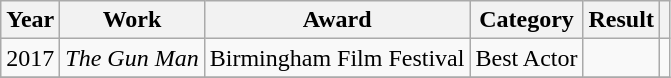<table class="wikitable sortable">
<tr>
<th>Year</th>
<th>Work</th>
<th>Award</th>
<th>Category</th>
<th>Result</th>
<th scope="col" class="unsortable"></th>
</tr>
<tr>
<td>2017</td>
<td><em>The Gun Man</em></td>
<td>Birmingham Film Festival</td>
<td>Best Actor</td>
<td></td>
<td style="text-align: center;"></td>
</tr>
<tr>
</tr>
</table>
